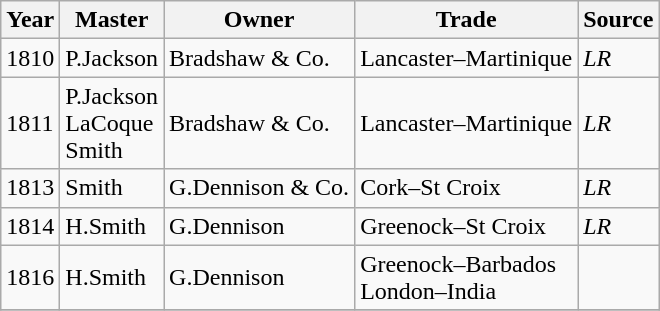<table class=" wikitable">
<tr>
<th>Year</th>
<th>Master</th>
<th>Owner</th>
<th>Trade</th>
<th>Source</th>
</tr>
<tr>
<td>1810</td>
<td>P.Jackson</td>
<td>Bradshaw & Co.</td>
<td>Lancaster–Martinique</td>
<td><em>LR</em></td>
</tr>
<tr>
<td>1811</td>
<td>P.Jackson<br>LaCoque<br>Smith</td>
<td>Bradshaw & Co.</td>
<td>Lancaster–Martinique</td>
<td><em>LR</em></td>
</tr>
<tr>
<td>1813</td>
<td>Smith</td>
<td>G.Dennison & Co.</td>
<td>Cork–St Croix</td>
<td><em>LR</em></td>
</tr>
<tr>
<td>1814</td>
<td>H.Smith</td>
<td>G.Dennison</td>
<td>Greenock–St Croix</td>
<td><em>LR</em></td>
</tr>
<tr>
<td>1816</td>
<td>H.Smith</td>
<td>G.Dennison</td>
<td>Greenock–Barbados<br>London–India</td>
<td></td>
</tr>
<tr>
</tr>
</table>
